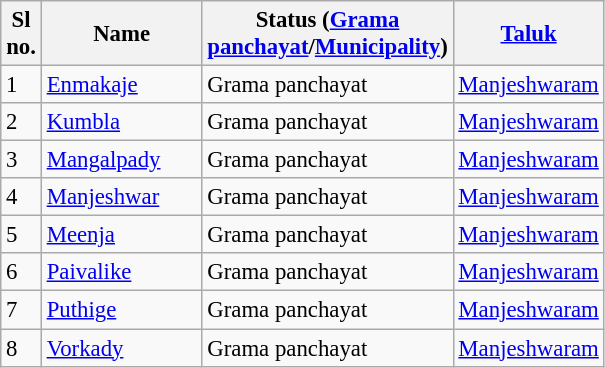<table class="wikitable sortable" style="font-size: 95%;">
<tr>
<th width="20px">Sl no.</th>
<th width="100px">Name</th>
<th width="130px">Status (<a href='#'>Grama panchayat</a>/<a href='#'>Municipality</a>)</th>
<th width="50px"><a href='#'>Taluk</a></th>
</tr>
<tr>
<td>1</td>
<td><a href='#'>Enmakaje</a></td>
<td>Grama panchayat</td>
<td><a href='#'>Manjeshwaram</a></td>
</tr>
<tr>
<td>2</td>
<td><a href='#'>Kumbla</a></td>
<td>Grama panchayat</td>
<td><a href='#'>Manjeshwaram</a></td>
</tr>
<tr>
<td>3</td>
<td><a href='#'>Mangalpady</a></td>
<td>Grama panchayat</td>
<td><a href='#'>Manjeshwaram</a></td>
</tr>
<tr>
<td>4</td>
<td><a href='#'>Manjeshwar</a></td>
<td>Grama panchayat</td>
<td><a href='#'>Manjeshwaram</a></td>
</tr>
<tr>
<td>5</td>
<td><a href='#'>Meenja</a></td>
<td>Grama panchayat</td>
<td><a href='#'>Manjeshwaram</a></td>
</tr>
<tr>
<td>6</td>
<td><a href='#'>Paivalike</a></td>
<td>Grama panchayat</td>
<td><a href='#'>Manjeshwaram</a></td>
</tr>
<tr>
<td>7</td>
<td><a href='#'>Puthige</a></td>
<td>Grama panchayat</td>
<td><a href='#'>Manjeshwaram</a></td>
</tr>
<tr>
<td>8</td>
<td><a href='#'>Vorkady</a></td>
<td>Grama panchayat</td>
<td><a href='#'>Manjeshwaram</a></td>
</tr>
</table>
